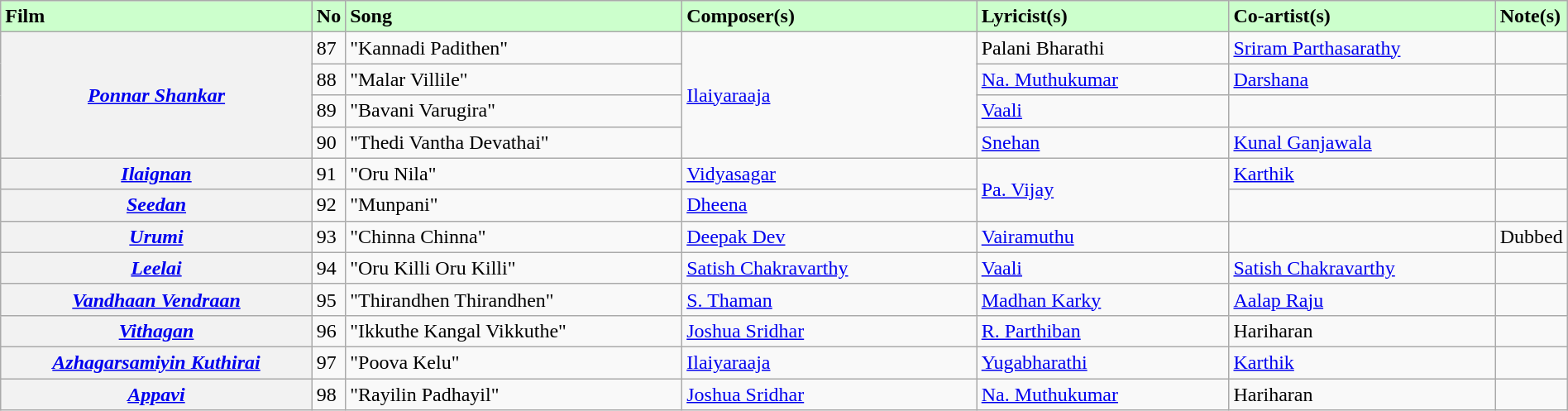<table class="wikitable plainrowheaders" width="100%" textcolor:#000;">
<tr style="background:#cfc; text-align:"center;">
<td scope="col" width=21%><strong>Film</strong></td>
<td><strong>No</strong></td>
<td scope="col" width=23%><strong>Song</strong></td>
<td scope="col" width=20%><strong>Composer(s)</strong></td>
<td scope="col" width=17%><strong>Lyricist(s)</strong></td>
<td scope="col" width=18%><strong>Co-artist(s)</strong></td>
<td><strong>Note(s)</strong></td>
</tr>
<tr>
<th rowspan="4"><em><a href='#'>Ponnar Shankar</a></em></th>
<td>87</td>
<td>"Kannadi Padithen"</td>
<td rowspan="4"><a href='#'>Ilaiyaraaja</a></td>
<td>Palani Bharathi</td>
<td><a href='#'>Sriram Parthasarathy</a></td>
<td></td>
</tr>
<tr>
<td>88</td>
<td>"Malar Villile"</td>
<td><a href='#'>Na. Muthukumar</a></td>
<td><a href='#'>Darshana</a></td>
<td></td>
</tr>
<tr>
<td>89</td>
<td>"Bavani Varugira"</td>
<td><a href='#'>Vaali</a></td>
<td></td>
<td></td>
</tr>
<tr>
<td>90</td>
<td>"Thedi Vantha Devathai"</td>
<td><a href='#'>Snehan</a></td>
<td><a href='#'>Kunal Ganjawala</a></td>
<td></td>
</tr>
<tr>
<th><em><a href='#'>Ilaignan</a></em></th>
<td>91</td>
<td>"Oru Nila"</td>
<td><a href='#'>Vidyasagar</a></td>
<td rowspan="2"><a href='#'>Pa. Vijay</a></td>
<td><a href='#'>Karthik</a></td>
<td></td>
</tr>
<tr>
<th><em><a href='#'>Seedan</a></em></th>
<td>92</td>
<td>"Munpani"</td>
<td><a href='#'>Dheena</a></td>
<td></td>
<td></td>
</tr>
<tr>
<th><em><a href='#'>Urumi</a></em></th>
<td>93</td>
<td>"Chinna Chinna"</td>
<td><a href='#'>Deepak Dev</a></td>
<td><a href='#'>Vairamuthu</a></td>
<td></td>
<td>Dubbed</td>
</tr>
<tr>
<th><em><a href='#'>Leelai</a></em></th>
<td>94</td>
<td>"Oru Killi Oru Killi"</td>
<td colspan="1"><a href='#'>Satish Chakravarthy</a></td>
<td><a href='#'>Vaali</a></td>
<td><a href='#'>Satish Chakravarthy</a></td>
<td></td>
</tr>
<tr>
<th><em><a href='#'>Vandhaan Vendraan</a></em></th>
<td>95</td>
<td>"Thirandhen Thirandhen"</td>
<td><a href='#'>S. Thaman</a></td>
<td><a href='#'>Madhan Karky</a></td>
<td><a href='#'>Aalap Raju</a></td>
<td></td>
</tr>
<tr>
<th><em><a href='#'>Vithagan</a></em></th>
<td>96</td>
<td>"Ikkuthe Kangal Vikkuthe"</td>
<td><a href='#'>Joshua Sridhar</a></td>
<td><a href='#'>R. Parthiban</a></td>
<td>Hariharan</td>
<td></td>
</tr>
<tr>
<th><em><a href='#'>Azhagarsamiyin Kuthirai</a></em></th>
<td>97</td>
<td>"Poova Kelu"</td>
<td><a href='#'>Ilaiyaraaja</a></td>
<td><a href='#'>Yugabharathi</a></td>
<td><a href='#'>Karthik</a></td>
<td></td>
</tr>
<tr>
<th><em><a href='#'>Appavi</a></em></th>
<td>98</td>
<td>"Rayilin Padhayil"</td>
<td><a href='#'>Joshua Sridhar</a></td>
<td><a href='#'>Na. Muthukumar</a></td>
<td>Hariharan</td>
<td></td>
</tr>
</table>
